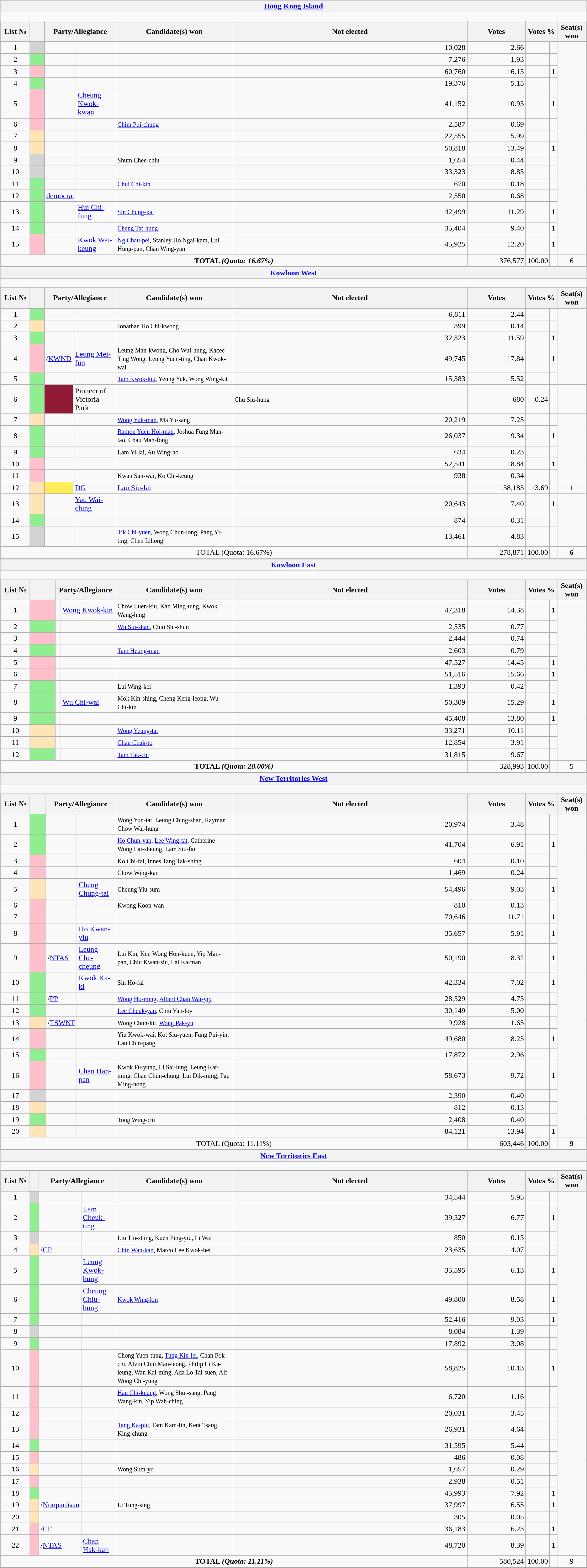<table class="wikitable collapsible">
<tr style="text-align:center; background:#ccf; font-weight:bold; vertical-align:bottom;">
<th colspan = "8"><strong><a href='#'>Hong Kong Island</a></strong></th>
</tr>
<tr>
<td style="padding:0; border:none;"><br><table class="wikitable sortable" style="margin:0; width:100%;">
<tr>
<th width=5%>List №</th>
<th></th>
<th width=10% colspan=2>Party/Allegiance</th>
<th width=20%>Candidate(s) won</th>
<th width=40%>Not elected</th>
<th width=10%>Votes</th>
<th width=5% colspan="2">Votes %</th>
<th width=5%>Seat(s) won</th>
</tr>
<tr>
<td style="text-align:center;">1</td>
<td style="background-color:lightgrey" align=center></td>
<td></td>
<td></td>
<td><small></small></td>
<td style="text-align:right;">10,028</td>
<td style="text-align:right;">2.66</td>
<td></td>
<td></td>
</tr>
<tr>
<td style="text-align:center;">2</td>
<td style="background-color:lightgreen" align=center></td>
<td></td>
<td></td>
<td><small></small></td>
<td style="text-align:right;">7,276</td>
<td style="text-align:right;">1.93</td>
<td></td>
<td></td>
</tr>
<tr>
<td style="text-align:center;">3</td>
<td style="background-color:pink" align=center></td>
<td></td>
<td></td>
<td><small></small></td>
<td style="text-align:right;">60,760</td>
<td style="text-align:right;">16.13</td>
<td></td>
<td style="text-align:center;">1</td>
</tr>
<tr>
<td style="text-align:center;">4</td>
<td style="background-color:lightgreen" align=center></td>
<td></td>
<td></td>
<td><small></small></td>
<td style="text-align:right;">19,376</td>
<td style="text-align:right;">5.15</td>
<td></td>
<td></td>
</tr>
<tr>
<td style="text-align:center;">5</td>
<td style="background-color:pink" align=center></td>
<td></td>
<td><a href='#'>Cheung Kwok-kwan</a></td>
<td><small></small></td>
<td style="text-align:right;">41,152</td>
<td style="text-align:right;">10.93</td>
<td></td>
<td style="text-align:center;">1</td>
</tr>
<tr>
<td style="text-align:center;">6</td>
<td style="background-color:pink" align=center></td>
<td></td>
<td></td>
<td><small><a href='#'>Chim Pui-chung</a></small></td>
<td style="text-align:right;">2,587</td>
<td style="text-align:right;">0.69</td>
<td></td>
<td></td>
</tr>
<tr>
<td style="text-align:center;">7</td>
<td style="background-color:moccasin" align=center></td>
<td></td>
<td></td>
<td><small></small></td>
<td style="text-align:right;">22,555</td>
<td style="text-align:right;">5.99</td>
<td></td>
<td></td>
</tr>
<tr>
<td style="text-align:center;">8</td>
<td style="background-color:moccasin" align=center></td>
<td></td>
<td></td>
<td></td>
<td style="text-align:right;">50,818</td>
<td style="text-align:right;">13.49</td>
<td></td>
<td style="text-align:center;">1</td>
</tr>
<tr>
<td style="text-align:center;">9</td>
<td style="background-color:lightgrey" align=center></td>
<td></td>
<td></td>
<td><small>Shum Chee-chiu</small></td>
<td style="text-align:right;">1,654</td>
<td style="text-align:right;">0.44</td>
<td></td>
<td></td>
</tr>
<tr>
<td style="text-align:center;">10</td>
<td style="background-color:lightgrey" align=center></td>
<td></td>
<td></td>
<td><small></small></td>
<td style="text-align:right;">33,323</td>
<td style="text-align:right;">8.85</td>
<td></td>
<td></td>
</tr>
<tr>
<td style="text-align:center;">11</td>
<td style="background-color:lightgreen" align=center></td>
<td></td>
<td></td>
<td><small><a href='#'>Chui Chi-kin</a></small></td>
<td style="text-align:right;">670</td>
<td style="text-align:right;">0.18</td>
<td></td>
<td></td>
</tr>
<tr>
<td style="text-align:center;">12</td>
<td style="background-color:lightgreen" align=center></td>
<td> <a href='#'>democrat</a></td>
<td></td>
<td><small></small></td>
<td style="text-align:right;">2,550</td>
<td style="text-align:right;">0.68</td>
<td></td>
<td></td>
</tr>
<tr>
<td style="text-align:center;">13</td>
<td style="background-color:lightgreen" align=center></td>
<td></td>
<td><a href='#'>Hui Chi-fung</a></td>
<td><small><a href='#'>Sin Chung-kai</a></small></td>
<td style="text-align:right;">42,499</td>
<td style="text-align:right;">11.29</td>
<td></td>
<td style="text-align:center;">1</td>
</tr>
<tr>
<td style="text-align:center;">14</td>
<td style="background-color:lightgreen" align=center></td>
<td></td>
<td></td>
<td><small><a href='#'>Cheng Tat-hung</a></small></td>
<td style="text-align:right;">35,404</td>
<td style="text-align:right;">9.40</td>
<td></td>
<td style="text-align:center;">1</td>
</tr>
<tr>
<td style="text-align:center;">15</td>
<td style="background-color:pink" align=center></td>
<td></td>
<td><a href='#'>Kwok Wai-keung</a></td>
<td><small><a href='#'>Ng Chau-pei</a>, Stanley Ho Ngai-kam, Lui Hung-pan, Chan Wing-yan</small></td>
<td style="text-align:right;">45,925</td>
<td style="text-align:right;">12.20</td>
<td></td>
<td style="text-align:center;">1</td>
</tr>
<tr class="sortbottom">
<td colspan="6" style="text-align:center;"><strong>TOTAL <em>(Quota: 16.67%)<strong><em></td>
<td style="text-align:right;">376,577</td>
<td style="text-align:right;">100.00</td>
<td></td>
<td style="text-align:center;"></strong>6<strong></td>
</tr>
</table>
</td>
</tr>
<tr style="text-align:center; background:#ccf; font-weight:bold; vertical-align:bottom;">
<th colspan = "8"></strong><a href='#'>Kowloon West</a><strong></th>
</tr>
<tr>
<td style="padding:0; border:none;"><br><table class="wikitable sortable" style="margin:0; width:100%;">
<tr>
<th width=5%>List №</th>
<th></th>
<th width=10% colspan=2>Party/Allegiance</th>
<th width=20%>Candidate(s) won</th>
<th width=40%>Not elected</th>
<th width=10%>Votes</th>
<th width=5% colspan="2">Votes %</th>
<th width=5%>Seat(s) won</th>
</tr>
<tr>
<td style="text-align:center;">1</td>
<td style="background-color:lightgreen" align=center></td>
<td></td>
<td></td>
<td><small></small></td>
<td style="text-align:right;">6,811</td>
<td style="text-align:right;">2.44</td>
<td></td>
<td></td>
</tr>
<tr>
<td style="text-align:center;">2</td>
<td style="background-color:moccasin" align=center></td>
<td></td>
<td></td>
<td><small>Jonathan Ho Chi-kwong</small></td>
<td style="text-align:right;">399</td>
<td style="text-align:right;">0.14</td>
<td></td>
<td></td>
</tr>
<tr>
<td style="text-align:center;">3</td>
<td style="background-color:lightgreen" align=center></td>
<td></td>
<td></td>
<td><small></small></td>
<td style="text-align:right;">32,323</td>
<td style="text-align:right;">11.59</td>
<td></td>
<td style="text-align:center;">1</td>
</tr>
<tr>
<td style="text-align:center;">4</td>
<td style="background-color:pink" align=center></td>
<td>/<a href='#'>KWND</a></td>
<td><a href='#'>Leung Mei-fun</a></td>
<td><small>Leung Man-kwong, Cho Wui-hung, Kacee Ting Wong, Leung Yuen-ting, Chan Kwok-wai</small></td>
<td style="text-align:right;">49,745</td>
<td style="text-align:right;">17.84</td>
<td></td>
<td style="text-align:center;">1</td>
</tr>
<tr>
<td style="text-align:center;">5</td>
<td style="background-color:lightgreen" align=center></td>
<td></td>
<td></td>
<td><small><a href='#'>Tam Kwok-kiu</a>, Yeung Yuk, Wong Wing-kit</small></td>
<td style="text-align:right;">15,383</td>
<td style="text-align:right;">5.52</td>
<td></td>
<td></td>
</tr>
<tr>
<td style="text-align:center;">6</td>
<td style="background-color:lightgreen" align=center></td>
<td style="background-color:#911A35;"></td>
<td>Pioneer of Victoria Park</td>
<td></td>
<td><small>Chu Siu-hung</small></td>
<td style="text-align:right;">680</td>
<td style="text-align:right;">0.24</td>
<td></td>
<td></td>
</tr>
<tr>
<td style="text-align:center;">7</td>
<td style="background-color:moccasin" align=center></td>
<td></td>
<td></td>
<td><small><a href='#'>Wong Yuk-man</a>, Ma Yu-sang</small></td>
<td style="text-align:right;">20,219</td>
<td style="text-align:right;">7.25</td>
<td></td>
<td></td>
</tr>
<tr>
<td style="text-align:center;">8</td>
<td style="background-color:lightgreen" align=center></td>
<td></td>
<td></td>
<td><small><a href='#'>Ramon Yuen Hoi-man</a>, Joshua Fung Man-tao, Chau Man-fong</small></td>
<td style="text-align:right;">26,037</td>
<td style="text-align:right;">9.34</td>
<td></td>
<td style="text-align:center;">1</td>
</tr>
<tr>
<td style="text-align:center;">9</td>
<td style="background-color:lightgreen" align=center></td>
<td></td>
<td></td>
<td><small>Lam Yi-lai, Au Wing-ho</small></td>
<td style="text-align:right;">634</td>
<td style="text-align:right;">0.23</td>
<td></td>
<td></td>
</tr>
<tr>
<td style="text-align:center;">10</td>
<td style="background-color:pink" align=center></td>
<td></td>
<td></td>
<td><small></small></td>
<td style="text-align:right;">52,541</td>
<td style="text-align:right;">18.84</td>
<td></td>
<td style="text-align:center;">1</td>
</tr>
<tr>
<td style="text-align:center;">11</td>
<td style="background-color:pink" align=center></td>
<td></td>
<td></td>
<td><small>Kwan San-wai, Ko Chi-keung</small></td>
<td style="text-align:right;">938</td>
<td style="text-align:right;">0.34</td>
<td></td>
<td></td>
</tr>
<tr>
<td style="text-align:center;">12</td>
<td style="background-color:moccasin" align=center></td>
<td style="background-color:#FEED59;"></td>
<td><a href='#'>DG</a></td>
<td><a href='#'>Lau Siu-lai</a></td>
<td></td>
<td style="text-align:right;">38,183</td>
<td style="text-align:right;">13.69</td>
<td></td>
<td style="text-align:center;">1</td>
</tr>
<tr>
<td style="text-align:center;">13</td>
<td style="background-color:moccasin" align=center></td>
<td></td>
<td><a href='#'>Yau Wai-ching</a></td>
<td></td>
<td style="text-align:right;">20,643</td>
<td style="text-align:right;">7.40</td>
<td></td>
<td style="text-align:center;">1</td>
</tr>
<tr>
<td style="text-align:center;">14</td>
<td style="background-color:lightgreen" align=center></td>
<td></td>
<td></td>
<td><small></small></td>
<td style="text-align:right;">874</td>
<td style="text-align:right;">0.31</td>
<td></td>
<td></td>
</tr>
<tr>
<td style="text-align:center;">15</td>
<td style="background-color:lightgrey" align=center></td>
<td></td>
<td></td>
<td><small><a href='#'>Tik Chi-yuen</a>, Wong Chun-long, Pang Yi-ting, Chen Lihong</small></td>
<td style="text-align:right;">13,461</td>
<td style="text-align:right;">4.83</td>
<td></td>
<td></td>
</tr>
<tr class="sortbottom">
<td colspan="6" style="text-align:center;"></strong>TOTAL </em>(Quota: 16.67%)</em></strong></td>
<td style="text-align:right;">278,871</td>
<td style="text-align:right;">100.00</td>
<td></td>
<td style="text-align:center;"><strong>6</strong></td>
</tr>
</table>
</td>
</tr>
<tr style="text-align:center; background:#ccf; font-weight:bold; vertical-align:bottom;">
<th colspan = "8"><strong><a href='#'>Kowloon East</a></strong></th>
</tr>
<tr>
<td style="padding:0; border:none;"><br><table class="wikitable sortable" style="margin:0; width:100%;">
<tr>
<th width=5%>List №</th>
<th></th>
<th width=10% colspan=2>Party/Allegiance</th>
<th width=20%>Candidate(s) won</th>
<th width=40%>Not elected</th>
<th width=10%>Votes</th>
<th width=5% colspan="2">Votes %</th>
<th width=5%>Seat(s) won</th>
</tr>
<tr>
<td style="text-align:center;">1</td>
<td style="background-color:pink" align=center></td>
<td></td>
<td><a href='#'>Wong Kwok-kin</a></td>
<td><small>Chow Luen-kiu, Kan Ming-tung, Kwok Wang-hing</small></td>
<td style="text-align:right;">47,318</td>
<td style="text-align:right;">14.38</td>
<td></td>
<td style="text-align:center;">1</td>
</tr>
<tr>
<td style="text-align:center;">2</td>
<td style="background-color:lightgreen" align=center></td>
<td></td>
<td></td>
<td><small><a href='#'>Wu Sui-shan</a>, Chiu Shi-shun</small></td>
<td style="text-align:right;">2,535</td>
<td style="text-align:right;">0.77</td>
<td></td>
<td></td>
</tr>
<tr>
<td style="text-align:center;">3</td>
<td style="background-color:pink" align=center></td>
<td></td>
<td></td>
<td><small></small></td>
<td style="text-align:right;">2,444</td>
<td style="text-align:right;">0.74</td>
<td></td>
<td></td>
</tr>
<tr>
<td style="text-align:center;">4</td>
<td style="background-color:lightgreen" align=center></td>
<td></td>
<td></td>
<td><small><a href='#'>Tam Heung-man</a></small></td>
<td style="text-align:right;">2,603</td>
<td style="text-align:right;">0.79</td>
<td></td>
<td></td>
</tr>
<tr>
<td style="text-align:center;">5</td>
<td style="background-color:pink" align=center></td>
<td></td>
<td></td>
<td></td>
<td style="text-align:right;">47,527</td>
<td style="text-align:right;">14.45</td>
<td></td>
<td style="text-align:center;">1</td>
</tr>
<tr>
<td style="text-align:center;">6</td>
<td style="background-color:pink" align=center></td>
<td></td>
<td></td>
<td><small></small></td>
<td style="text-align:right;">51,516</td>
<td style="text-align:right;">15.66</td>
<td></td>
<td style="text-align:center;">1</td>
</tr>
<tr>
<td style="text-align:center;">7</td>
<td style="background-color:lightgreen" align=center></td>
<td></td>
<td></td>
<td><small>Lui Wing-kei</small></td>
<td style="text-align:right;">1,393</td>
<td style="text-align:right;">0.42</td>
<td></td>
<td></td>
</tr>
<tr>
<td style="text-align:center;">8</td>
<td style="background-color:lightgreen" align=center></td>
<td></td>
<td><a href='#'>Wu Chi-wai</a></td>
<td><small> Mok Kin-shing, Cheng Keng-ieong, Wu Chi-kin</small></td>
<td style="text-align:right;">50,309</td>
<td style="text-align:right;">15.29</td>
<td></td>
<td style="text-align:center;">1</td>
</tr>
<tr>
<td style="text-align:center;">9</td>
<td style="background-color:lightgreen" align=center></td>
<td></td>
<td></td>
<td><small></small></td>
<td style="text-align:right;">45,408</td>
<td style="text-align:right;">13.80</td>
<td></td>
<td style="text-align:center;">1</td>
</tr>
<tr>
<td style="text-align:center;">10</td>
<td style="background-color:moccasin" align=center></td>
<td></td>
<td></td>
<td><small><a href='#'>Wong Yeung-tat</a></small></td>
<td style="text-align:right;">33,271</td>
<td style="text-align:right;">10.11</td>
<td></td>
<td></td>
</tr>
<tr>
<td style="text-align:center;">11</td>
<td style="background-color:moccasin" align=center></td>
<td></td>
<td></td>
<td><small><a href='#'>Chan Chak-to</a></small></td>
<td style="text-align:right;">12,854</td>
<td style="text-align:right;">3.91</td>
<td></td>
<td></td>
</tr>
<tr>
<td style="text-align:center;">12</td>
<td style="background-color:lightgreen" align=center></td>
<td></td>
<td></td>
<td><small><a href='#'>Tam Tak-chi</a></small></td>
<td style="text-align:right;">31,815</td>
<td style="text-align:right;">9.67</td>
<td></td>
<td></td>
</tr>
<tr class="sortbottom">
<td colspan="6" style="text-align:center;"><strong>TOTAL <em>(Quota: 20.00%)<strong><em></td>
<td style="text-align:right;">328,993</td>
<td style="text-align:right;">100.00</td>
<td></td>
<td style="text-align:center;"></strong>5<strong></td>
</tr>
</table>
</td>
</tr>
<tr style="text-align:center; background:#ccf; font-weight:bold; vertical-align:bottom;">
<th colspan = "8"></strong><a href='#'>New Territories West</a><strong></th>
</tr>
<tr>
<td style="padding:0; border:none;"><br><table class="wikitable sortable" style="margin:0; width:100%;">
<tr>
<th width=5%>List №</th>
<th></th>
<th width=10% colspan=2>Party/Allegiance</th>
<th width=20%>Candidate(s) won</th>
<th width=40%>Not elected</th>
<th width=10%>Votes</th>
<th width=5% colspan="2">Votes %</th>
<th width=5%>Seat(s) won</th>
</tr>
<tr>
<td style="text-align:center;">1</td>
<td style="background-color:lightgreen" align=center></td>
<td></td>
<td></td>
<td><small>Wong Yun-tat, Leung Ching-shan, Rayman Chow Wai-hung</small></td>
<td style="text-align:right;">20,974</td>
<td style="text-align:right;">3.48</td>
<td></td>
<td></td>
</tr>
<tr>
<td style="text-align:center;">2</td>
<td style="background-color:lightgreen" align=center></td>
<td></td>
<td></td>
<td><small><a href='#'>Ho Chun-yan</a>, <a href='#'>Lee Wing-tat</a>, Catherine Wong Lai-sheung, Lam Siu-fai</small></td>
<td style="text-align:right;">41,704</td>
<td style="text-align:right;">6.91</td>
<td></td>
<td style="text-align:center;">1</td>
</tr>
<tr>
<td style="text-align:center;">3</td>
<td style="background-color:pink" align=center></td>
<td></td>
<td></td>
<td><small>Ko Chi-fai, Innes Tang Tak-shing</small></td>
<td style="text-align:right;">604</td>
<td style="text-align:right;">0.10</td>
<td></td>
<td></td>
</tr>
<tr>
<td style="text-align:center;">4</td>
<td style="background-color:pink" align=center></td>
<td></td>
<td></td>
<td><small>Chow Wing-kan</small></td>
<td style="text-align:right;">1,469</td>
<td style="text-align:right;">0.24</td>
<td></td>
<td></td>
</tr>
<tr>
<td style="text-align:center;">5</td>
<td style="background-color:moccasin" align=center></td>
<td></td>
<td><a href='#'>Cheng Chung-tai</a></td>
<td><small>Cheung Yiu-sum</small></td>
<td style="text-align:right;">54,496</td>
<td style="text-align:right;">9.03</td>
<td></td>
<td style="text-align:center;">1</td>
</tr>
<tr>
<td style="text-align:center;">6</td>
<td style="background-color:pink" align=center></td>
<td></td>
<td></td>
<td><small>Kwong Koon-wan</small></td>
<td style="text-align:right;">810</td>
<td style="text-align:right;">0.13</td>
<td></td>
<td></td>
</tr>
<tr>
<td style="text-align:center;">7</td>
<td style="background-color:pink" align=center></td>
<td></td>
<td></td>
<td><small></small></td>
<td style="text-align:right;">70,646</td>
<td style="text-align:right;">11.71</td>
<td></td>
<td style="text-align:center;">1</td>
</tr>
<tr>
<td style="text-align:center;">8</td>
<td style="background-color:pink" align=center></td>
<td></td>
<td><a href='#'>Ho Kwan-yiu</a></td>
<td></td>
<td style="text-align:right;">35,657</td>
<td style="text-align:right;">5.91</td>
<td></td>
<td style="text-align:center;">1</td>
</tr>
<tr>
<td style="text-align:center;">9</td>
<td style="background-color:pink" align=center></td>
<td>/<a href='#'>NTAS</a></td>
<td><a href='#'>Leung Che-cheung</a></td>
<td><small>Lui Kin, Ken Wong Hon-kuen, Yip Man-pan, Chiu Kwan-siu, Lai Ka-man</small></td>
<td style="text-align:right;">50,190</td>
<td style="text-align:right;">8.32</td>
<td></td>
<td style="text-align:center;">1</td>
</tr>
<tr>
<td style="text-align:center;">10</td>
<td style="background-color:lightgreen" align=center></td>
<td></td>
<td><a href='#'>Kwok Ka-ki</a></td>
<td><small>Sin Ho-fai</small></td>
<td style="text-align:right;">42,334</td>
<td style="text-align:right;">7.02</td>
<td></td>
<td style="text-align:center;">1</td>
</tr>
<tr>
<td style="text-align:center;">11</td>
<td style="background-color:lightgreen" align=center></td>
<td>/<a href='#'>PP</a></td>
<td></td>
<td><small><a href='#'>Wong Ho-ming</a>, <a href='#'>Albert Chan Wai-yip</a></small></td>
<td style="text-align:right;">28,529</td>
<td style="text-align:right;">4.73</td>
<td></td>
<td></td>
</tr>
<tr>
<td style="text-align:center;">12</td>
<td style="background-color:lightgreen" align=center></td>
<td></td>
<td></td>
<td><small><a href='#'>Lee Cheuk-yan</a>, Chiu Yan-loy</small></td>
<td style="text-align:right;">30,149</td>
<td style="text-align:right;">5.00</td>
<td></td>
<td></td>
</tr>
<tr>
<td style="text-align:center;">13</td>
<td style="background-color:moccasin" align=center></td>
<td>/<a href='#'>TSWNF</a></td>
<td></td>
<td><small>Wong Chun-kit, <a href='#'>Wong Pak-yu</a></small></td>
<td style="text-align:right;">9,928</td>
<td style="text-align:right;">1.65</td>
<td></td>
<td></td>
</tr>
<tr>
<td style="text-align:center;">14</td>
<td style="background-color:pink" align=center></td>
<td></td>
<td></td>
<td><small>Yiu Kwok-wai, Kot Siu-yuen, Fung Pui-yin, Lau Chin-pang</small></td>
<td style="text-align:right;">49,680</td>
<td style="text-align:right;">8.23</td>
<td></td>
<td style="text-align:center;">1</td>
</tr>
<tr>
<td style="text-align:center;">15</td>
<td style="background-color:lightgreen" align=center></td>
<td></td>
<td></td>
<td><small></small></td>
<td style="text-align:right;">17,872</td>
<td style="text-align:right;">2.96</td>
<td></td>
<td></td>
</tr>
<tr>
<td style="text-align:center;">16</td>
<td style="background-color:pink" align=center></td>
<td></td>
<td><a href='#'>Chan Han-pan</a></td>
<td><small>Kwok Fu-yung, Li Sai-lung, Leung Kar-ming, Chan Chun-chung, Lui Dik-ming, Pau Ming-hong</small></td>
<td style="text-align:right;">58,673</td>
<td style="text-align:right;">9.72</td>
<td></td>
<td style="text-align:center;">1</td>
</tr>
<tr>
<td style="text-align:center;">17</td>
<td style="background-color:lightgrey" align=center></td>
<td></td>
<td></td>
<td><small></small></td>
<td style="text-align:right;">2,390</td>
<td style="text-align:right;">0.40</td>
<td></td>
<td></td>
</tr>
<tr>
<td style="text-align:center;">18</td>
<td style="background-color:moccasin" align=center></td>
<td></td>
<td></td>
<td><small></small></td>
<td style="text-align:right;">812</td>
<td style="text-align:right;">0.13</td>
<td></td>
<td></td>
</tr>
<tr>
<td style="text-align:center;">19</td>
<td style="background-color:lightgreen" align=center></td>
<td></td>
<td></td>
<td><small>Tong Wing-chi</small></td>
<td style="text-align:right;">2,408</td>
<td style="text-align:right;">0.40</td>
<td></td>
<td></td>
</tr>
<tr>
<td style="text-align:center;">20</td>
<td style="background-color:moccasin" align=center></td>
<td></td>
<td></td>
<td></td>
<td style="text-align:right;">84,121</td>
<td style="text-align:right;">13.94</td>
<td></td>
<td style="text-align:center;">1</td>
</tr>
<tr class="sortbottom">
<td colspan="6" style="text-align:center;"></strong>TOTAL </em>(Quota: 11.11%)</em></strong></td>
<td style="text-align:right;">603,446</td>
<td style="text-align:right;">100.00</td>
<td></td>
<td style="text-align:center;"><strong>9</strong></td>
</tr>
</table>
</td>
</tr>
<tr style="text-align:center; background:#ccf; font-weight:bold; vertical-align:bottom;">
<th colspan = "8"><strong><a href='#'>New Territories East</a></strong></th>
</tr>
<tr>
<td style="padding:0; border:none;"><br><table class="wikitable sortable" style="margin:0; width:100%;">
<tr>
<th width=5%>List №</th>
<th></th>
<th width=10% colspan=2>Party/Allegiance</th>
<th width=20%>Candidate(s) won</th>
<th width=40%>Not elected</th>
<th width=10%>Votes</th>
<th width=5% colspan="2">Votes %</th>
<th width=5%>Seat(s) won</th>
</tr>
<tr>
<td style="text-align:center;">1</td>
<td style="background-color:lightgrey" align=center></td>
<td></td>
<td></td>
<td><small></small></td>
<td style="text-align:right;">34,544</td>
<td style="text-align:right;">5.95</td>
<td></td>
<td></td>
</tr>
<tr>
<td style="text-align:center;">2</td>
<td style="background-color:lightgreen" align=center></td>
<td></td>
<td><a href='#'>Lam Cheuk-ting</a></td>
<td><small></small></td>
<td style="text-align:right;">39,327</td>
<td style="text-align:right;">6.77</td>
<td></td>
<td style="text-align:center;">1</td>
</tr>
<tr>
<td style="text-align:center;">3</td>
<td style="background-color:lightgrey" align=center></td>
<td></td>
<td></td>
<td><small>Liu Tin-shing, Kuen Ping-yiu, Li Wai</small></td>
<td style="text-align:right;">850</td>
<td style="text-align:right;">0.15</td>
<td></td>
<td></td>
</tr>
<tr>
<td style="text-align:center;">4</td>
<td style="background-color:moccasin" align=center></td>
<td>/<a href='#'>CP</a></td>
<td></td>
<td><small><a href='#'>Chin Wan-kan</a>, Marco Lee Kwok-hei</small></td>
<td style="text-align:right;">23,635</td>
<td style="text-align:right;">4.07</td>
<td></td>
<td></td>
</tr>
<tr>
<td style="text-align:center;">5</td>
<td style="background-color:lightgreen" align=center></td>
<td></td>
<td><a href='#'>Leung Kwok-hung</a></td>
<td></td>
<td style="text-align:right;">35,595</td>
<td style="text-align:right;">6.13</td>
<td></td>
<td style="text-align:center;">1</td>
</tr>
<tr>
<td style="text-align:center;">6</td>
<td style="background-color:lightgreen" align=center></td>
<td></td>
<td><a href='#'>Cheung Chiu-hung</a></td>
<td><small><a href='#'>Kwok Wing-kin</a></small></td>
<td style="text-align:right;">49,800</td>
<td style="text-align:right;">8.58</td>
<td></td>
<td style="text-align:center;">1</td>
</tr>
<tr>
<td style="text-align:center;">7</td>
<td style="background-color:lightgreen" align=center></td>
<td></td>
<td></td>
<td></td>
<td style="text-align:right;">52,416</td>
<td style="text-align:right;">9.03</td>
<td></td>
<td style="text-align:center;">1</td>
</tr>
<tr>
<td style="text-align:center;">8</td>
<td style="background-color:lightgrey" align=center></td>
<td></td>
<td></td>
<td><small></small></td>
<td style="text-align:right;">8,084</td>
<td style="text-align:right;">1.39</td>
<td></td>
<td></td>
</tr>
<tr>
<td style="text-align:center;">9</td>
<td style="background-color:lightgreen" align=center></td>
<td></td>
<td></td>
<td><small></small></td>
<td style="text-align:right;">17,892</td>
<td style="text-align:right;">3.08</td>
<td></td>
<td></td>
</tr>
<tr>
<td style="text-align:center;">10</td>
<td style="background-color:pink" align=center></td>
<td></td>
<td></td>
<td><small>Chong Yuen-tung, <a href='#'>Tung Kin-lei</a>, Chan Pok-chi, Alvin Chiu Man-leong, Philip Li Ka-leung, Wan Kai-ming, Ada Lo Tai-suen, Alf Wong Chi-yung</small></td>
<td style="text-align:right;">58,825</td>
<td style="text-align:right;">10.13</td>
<td></td>
<td style="text-align:center;">1</td>
</tr>
<tr>
<td style="text-align:center;">11</td>
<td style="background-color:pink" align=center></td>
<td></td>
<td></td>
<td><small><a href='#'>Hau Chi-keung</a>, Wong Shui-sang, Pang Wang-kin, Yip Wah-ching</small></td>
<td style="text-align:right;">6,720</td>
<td style="text-align:right;">1.16</td>
<td></td>
<td></td>
</tr>
<tr>
<td style="text-align:center;">12</td>
<td style="background-color:pink" align=center></td>
<td></td>
<td></td>
<td><small></small></td>
<td style="text-align:right;">20,031</td>
<td style="text-align:right;">3.45</td>
<td></td>
<td></td>
</tr>
<tr>
<td style="text-align:center;">13</td>
<td style="background-color:pink" align=center></td>
<td></td>
<td></td>
<td><small><a href='#'>Tang Ka-piu</a>, Tam Kam-lin, Kent Tsang King-chung</small></td>
<td style="text-align:right;">26,931</td>
<td style="text-align:right;">4.64</td>
<td></td>
<td></td>
</tr>
<tr>
<td style="text-align:center;">14</td>
<td style="background-color:lightgreen" align=center></td>
<td></td>
<td></td>
<td><small></small></td>
<td style="text-align:right;">31,595</td>
<td style="text-align:right;">5.44</td>
<td></td>
<td></td>
</tr>
<tr>
<td style="text-align:center;">15</td>
<td style="background-color:pink" align=center></td>
<td></td>
<td></td>
<td><small></small></td>
<td style="text-align:right;">486</td>
<td style="text-align:right;">0.08</td>
<td></td>
<td></td>
</tr>
<tr>
<td style="text-align:center;">16</td>
<td style="background-color:moccasin" align=center></td>
<td></td>
<td></td>
<td><small>Wong Sum-yu</small></td>
<td style="text-align:right;">1,657</td>
<td style="text-align:right;">0.29</td>
<td></td>
<td></td>
</tr>
<tr>
<td style="text-align:center;">17</td>
<td style="background-color:pink" align=center></td>
<td></td>
<td></td>
<td><small></small></td>
<td style="text-align:right;">2,938</td>
<td style="text-align:right;">0.51</td>
<td></td>
<td></td>
</tr>
<tr>
<td style="text-align:center;">18</td>
<td style="background-color:lightgreen" align=center></td>
<td></td>
<td></td>
<td></td>
<td style="text-align:right;">45,993</td>
<td style="text-align:right;">7.92</td>
<td></td>
<td style="text-align:center;">1</td>
</tr>
<tr>
<td style="text-align:center;">19</td>
<td style="background-color:moccasin" align=center></td>
<td> /<a href='#'>Nonpartisan</a></td>
<td></td>
<td><small>Li Tung-sing</small></td>
<td style="text-align:right;">37,997</td>
<td style="text-align:right;">6.55</td>
<td></td>
<td style="text-align:center;">1</td>
</tr>
<tr>
<td style="text-align:center;">20</td>
<td style="background-color:moccasin" align=center></td>
<td></td>
<td></td>
<td><small></small></td>
<td style="text-align:right;">305</td>
<td style="text-align:right;">0.05</td>
<td></td>
<td></td>
</tr>
<tr>
<td style="text-align:center;">21</td>
<td style="background-color:pink" align=center></td>
<td>/<a href='#'>CF</a></td>
<td></td>
<td><small></small></td>
<td style="text-align:right;">36,183</td>
<td style="text-align:right;">6.23</td>
<td></td>
<td style="text-align:center;">1</td>
</tr>
<tr>
<td style="text-align:center;">22</td>
<td style="background-color:pink" align=center></td>
<td>/<a href='#'>NTAS</a></td>
<td><a href='#'>Chan Hak-kan</a></td>
<td><small></small></td>
<td style="text-align:right;">48,720</td>
<td style="text-align:right;">8.39</td>
<td></td>
<td style="text-align:center;">1</td>
</tr>
<tr class="sortbottom">
<td colspan="6" style="text-align:center;"><strong>TOTAL <em>(Quota: 11.11%)<strong><em></td>
<td style="text-align:right;">580,524</td>
<td style="text-align:right;">100.00</td>
<td></td>
<td style="text-align:center;"></strong>9<strong></td>
</tr>
</table>
</td>
</tr>
</table>
